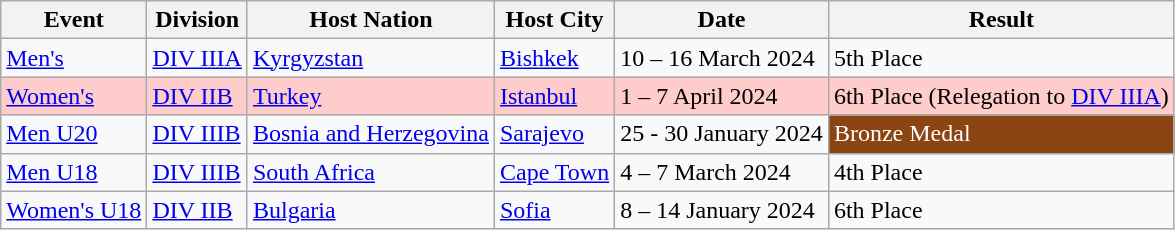<table class="wikitable">
<tr>
<th>Event</th>
<th>Division</th>
<th>Host Nation</th>
<th>Host City</th>
<th>Date</th>
<th>Result</th>
</tr>
<tr>
<td><a href='#'>Men's</a></td>
<td><a href='#'>DIV IIIA</a></td>
<td> <a href='#'>Kyrgyzstan</a></td>
<td><a href='#'>Bishkek</a></td>
<td>10 – 16 March 2024</td>
<td>5th Place</td>
</tr>
<tr bgcolor=ffcccc>
<td><a href='#'>Women's</a></td>
<td><a href='#'>DIV IIB</a></td>
<td> <a href='#'>Turkey</a></td>
<td><a href='#'>Istanbul</a></td>
<td>1 – 7 April 2024</td>
<td>6th Place (Relegation to <a href='#'>DIV IIIA</a>)</td>
</tr>
<tr>
<td><a href='#'>Men U20</a></td>
<td><a href='#'>DIV IIIB</a></td>
<td> <a href='#'>Bosnia and Herzegovina</a></td>
<td><a href='#'>Sarajevo</a></td>
<td>25 - 30 January 2024</td>
<td style="background:saddlebrown; color:white;">Bronze Medal</td>
</tr>
<tr>
<td><a href='#'>Men U18</a></td>
<td><a href='#'>DIV IIIB</a></td>
<td> <a href='#'>South Africa</a></td>
<td><a href='#'>Cape Town</a></td>
<td>4 – 7 March 2024</td>
<td>4th Place</td>
</tr>
<tr>
<td><a href='#'>Women's U18</a></td>
<td><a href='#'>DIV IIB</a></td>
<td> <a href='#'>Bulgaria</a></td>
<td><a href='#'>Sofia</a></td>
<td>8 – 14 January 2024</td>
<td>6th Place</td>
</tr>
</table>
